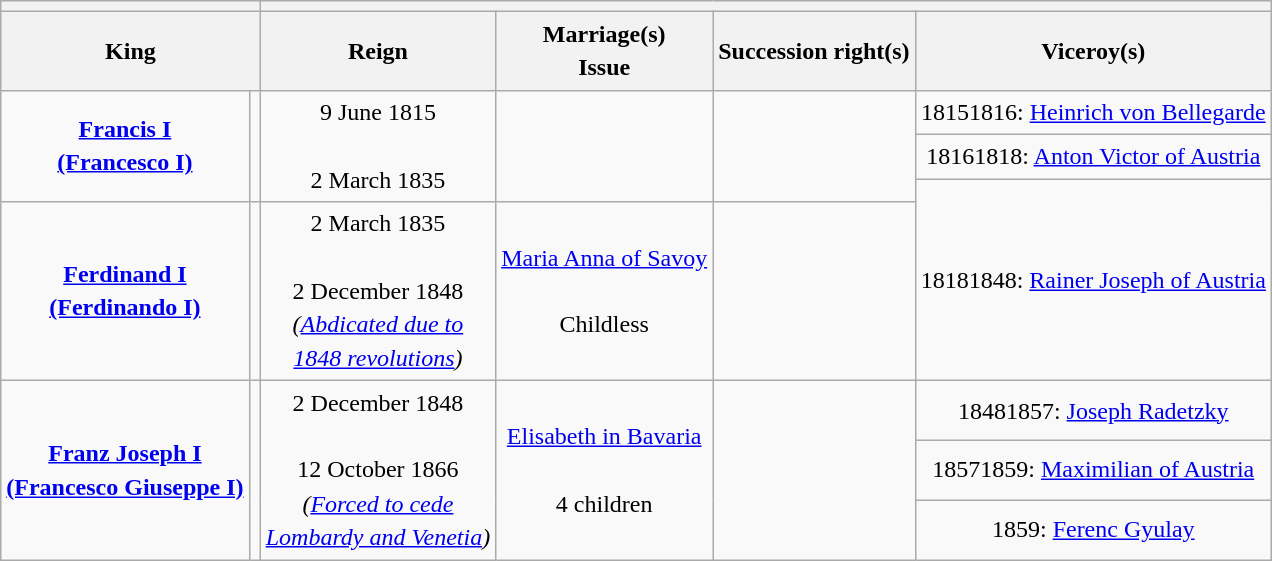<table class="wikitable" style="line-height:1.4em; text-align:center">
<tr>
<th class=noprint colspan=2 style="font-weight:normal"> </th>
<th class=noprint colspan=4 style="font-weight:normal"></th>
</tr>
<tr>
<th colspan=2>King</th>
<th>Reign</th>
<th>Marriage(s)<br>Issue</th>
<th>Succession right(s)</th>
<th>Viceroy(s)</th>
</tr>
<tr>
<td rowspan=3><strong><a href='#'>Francis I<br><span><span>(Francesco I)</span></span></a></strong><br></td>
<td rowspan=3></td>
<td rowspan=3>9 June 1815<br><br>2 March 1835</td>
<td rowspan=3></td>
<td rowspan=3></td>
<td>18151816: <a href='#'>Heinrich von Bellegarde</a></td>
</tr>
<tr>
<td>18161818: <a href='#'>Anton Victor of Austria</a></td>
</tr>
<tr>
<td rowspan=2>18181848: <a href='#'>Rainer Joseph of Austria</a></td>
</tr>
<tr>
<td><strong><a href='#'>Ferdinand I<br><span><span>(Ferdinando I)</span></span></a></strong><br></td>
<td></td>
<td>2 March 1835<br><br>2 December 1848<br><em>(<a href='#'>Abdicated due to<br>1848 revolutions</a>)</em></td>
<td><a href='#'>Maria Anna of Savoy</a><br><br>Childless</td>
<td></td>
</tr>
<tr>
<td rowspan=3><strong><a href='#'>Franz Joseph I<br><span><span>(Francesco Giuseppe I)</span></span></a></strong><br></td>
<td rowspan=3></td>
<td rowspan=3>2 December 1848<br><br>12 October 1866<br><em>(<a href='#'>Forced to cede<br>Lombardy and Venetia</a>)</em></td>
<td rowspan=3><a href='#'>Elisabeth in Bavaria</a><br><br>4 children<br></td>
<td rowspan=3></td>
<td>18481857: <a href='#'>Joseph Radetzky</a></td>
</tr>
<tr>
<td>18571859: <a href='#'>Maximilian of Austria</a></td>
</tr>
<tr>
<td>1859: <a href='#'>Ferenc Gyulay</a></td>
</tr>
</table>
